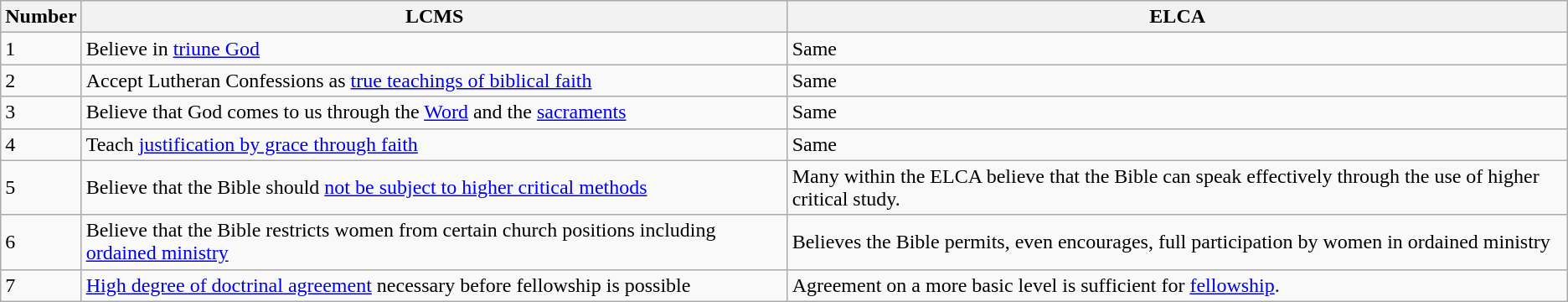<table class="wikitable">
<tr>
<th>Number</th>
<th>LCMS</th>
<th>ELCA</th>
</tr>
<tr>
<td>1</td>
<td>Believe in <a href='#'>triune God</a></td>
<td>Same</td>
</tr>
<tr>
<td>2</td>
<td>Accept Lutheran Confessions as <a href='#'>true teachings of biblical faith</a></td>
<td>Same</td>
</tr>
<tr>
<td>3</td>
<td>Believe that God comes to us through the <a href='#'>Word</a> and the <a href='#'>sacraments</a></td>
<td>Same</td>
</tr>
<tr>
<td>4</td>
<td>Teach <a href='#'>justification by grace through faith</a></td>
<td>Same</td>
</tr>
<tr>
<td>5</td>
<td>Believe that the Bible should <a href='#'>not be subject to higher critical methods</a></td>
<td>Many within the ELCA believe that the Bible can speak effectively through the use of higher critical study.</td>
</tr>
<tr>
<td>6</td>
<td>Believe that the Bible restricts women from certain church positions including <a href='#'>ordained ministry</a></td>
<td>Believes the Bible permits, even encourages, full participation by women in ordained ministry</td>
</tr>
<tr>
<td>7</td>
<td><a href='#'>High degree of doctrinal agreement</a> necessary before fellowship is possible</td>
<td>Agreement on a more basic level is sufficient for <a href='#'>fellowship</a>.</td>
</tr>
</table>
